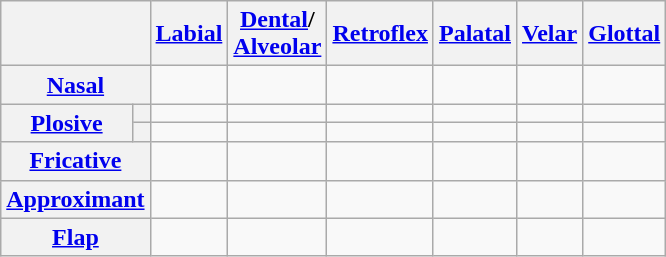<table class=wikitable style=text-align:center>
<tr>
<th colspan="2"></th>
<th><a href='#'>Labial</a></th>
<th><a href='#'>Dental</a>/<br><a href='#'>Alveolar</a></th>
<th><a href='#'>Retroflex</a></th>
<th><a href='#'>Palatal</a></th>
<th><a href='#'>Velar</a></th>
<th><a href='#'>Glottal</a></th>
</tr>
<tr>
<th colspan="2"><a href='#'>Nasal</a></th>
<td></td>
<td></td>
<td></td>
<td></td>
<td></td>
<td></td>
</tr>
<tr>
<th rowspan="2"><a href='#'>Plosive</a></th>
<th></th>
<td></td>
<td></td>
<td></td>
<td></td>
<td></td>
<td></td>
</tr>
<tr>
<th></th>
<td></td>
<td></td>
<td></td>
<td></td>
<td></td>
<td></td>
</tr>
<tr>
<th colspan="2"><a href='#'>Fricative</a></th>
<td></td>
<td></td>
<td></td>
<td></td>
<td></td>
<td></td>
</tr>
<tr>
<th colspan="2"><a href='#'>Approximant</a></th>
<td></td>
<td></td>
<td></td>
<td></td>
<td></td>
<td></td>
</tr>
<tr>
<th colspan="2"><a href='#'>Flap</a></th>
<td></td>
<td></td>
<td></td>
<td></td>
<td></td>
<td></td>
</tr>
</table>
